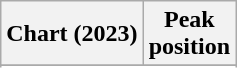<table class="wikitable sortable plainrowheaders" style="text-align:center">
<tr>
<th scope="col">Chart (2023)</th>
<th scope="col">Peak<br>position</th>
</tr>
<tr>
</tr>
<tr>
</tr>
</table>
